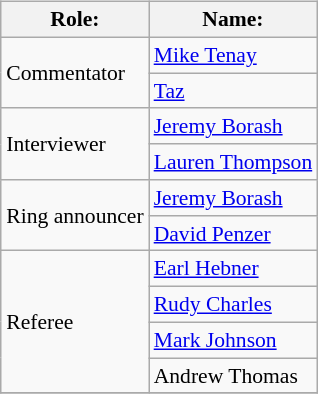<table class=wikitable style="font-size:90%; margin: 0.5em 0 0.5em 1em; float: right; clear: right;">
<tr>
<th>Role:</th>
<th>Name:</th>
</tr>
<tr>
<td rowspan="2">Commentator</td>
<td><a href='#'>Mike Tenay</a></td>
</tr>
<tr>
<td><a href='#'>Taz</a></td>
</tr>
<tr>
<td rowspan="2">Interviewer</td>
<td><a href='#'>Jeremy Borash</a></td>
</tr>
<tr>
<td><a href='#'>Lauren Thompson</a></td>
</tr>
<tr>
<td rowspan="2">Ring announcer</td>
<td><a href='#'>Jeremy Borash</a></td>
</tr>
<tr>
<td><a href='#'>David Penzer</a></td>
</tr>
<tr>
<td rowspan="4">Referee</td>
<td><a href='#'>Earl Hebner</a></td>
</tr>
<tr>
<td><a href='#'>Rudy Charles</a></td>
</tr>
<tr>
<td><a href='#'>Mark Johnson</a></td>
</tr>
<tr>
<td>Andrew Thomas</td>
</tr>
<tr>
</tr>
</table>
